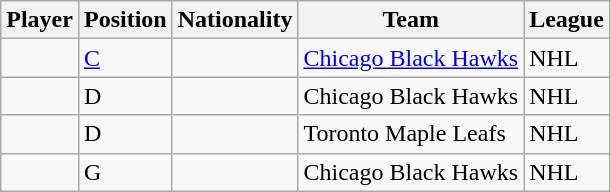<table class="wikitable sortable">
<tr>
<th colspan=1>Player</th>
<th colspan=1>Position</th>
<th colspan=1>Nationality</th>
<th colspan=1>Team</th>
<th colspan=1>League</th>
</tr>
<tr>
<td></td>
<td><a href='#'>C</a></td>
<td></td>
<td><a href='#'>Chicago Black Hawks</a></td>
<td>NHL</td>
</tr>
<tr>
<td></td>
<td>D</td>
<td></td>
<td>Chicago Black Hawks</td>
<td>NHL</td>
</tr>
<tr>
<td></td>
<td>D</td>
<td></td>
<td>Toronto Maple Leafs</td>
<td>NHL</td>
</tr>
<tr>
<td></td>
<td>G</td>
<td></td>
<td>Chicago Black Hawks</td>
<td>NHL</td>
</tr>
</table>
